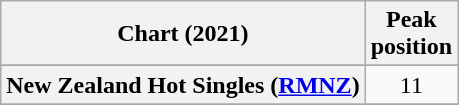<table class="wikitable sortable plainrowheaders" style="text-align:center">
<tr>
<th scope="col">Chart (2021)</th>
<th scope="col">Peak<br>position</th>
</tr>
<tr>
</tr>
<tr>
</tr>
<tr>
<th scope="row">New Zealand Hot Singles (<a href='#'>RMNZ</a>)</th>
<td>11</td>
</tr>
<tr>
</tr>
<tr>
</tr>
</table>
